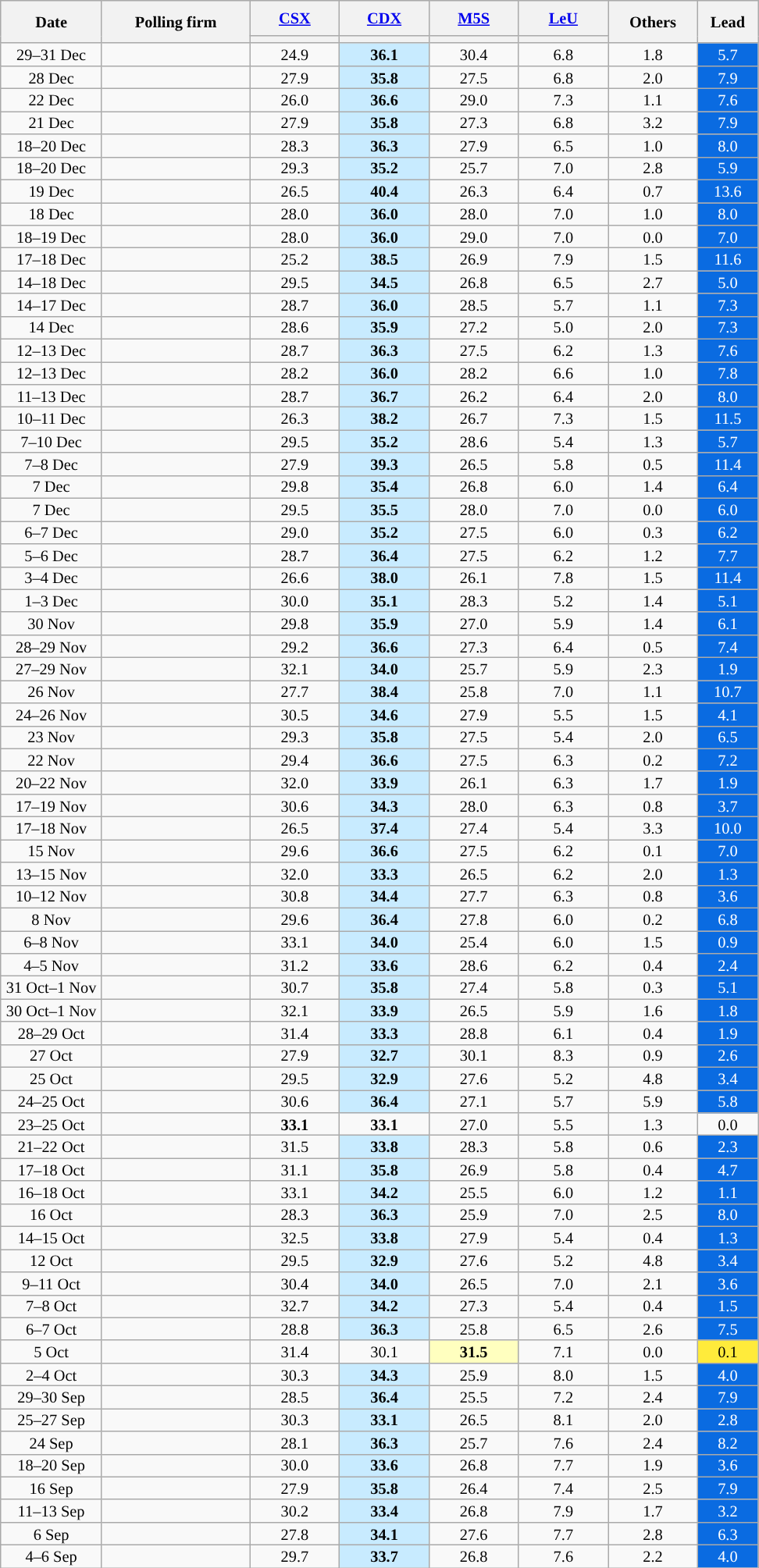<table class="wikitable collapsible collapsed" style="text-align:center;font-size:85%;line-height:13px">
<tr style="height:30px; background-color:#E9E9E9">
<th style="width:80px;" rowspan="2">Date</th>
<th style="width:120px;" rowspan="2">Polling firm</th>
<th style="width:70px;"><a href='#'>CSX</a></th>
<th style="width:70px;"><a href='#'>CDX</a></th>
<th style="width:70px;"><a href='#'>M5S</a></th>
<th style="width:70px;"><a href='#'>LeU</a></th>
<th style="width:70px;" rowspan="2">Others</th>
<th style="width:45px;" rowspan="2">Lead</th>
</tr>
<tr>
<th style="background:"></th>
<th style="background:"></th>
<th style="background:"></th>
<th style="background:"></th>
</tr>
<tr>
<td>29–31 Dec</td>
<td></td>
<td>24.9</td>
<td style="background:#C8EBFF"><strong>36.1</strong></td>
<td>30.4</td>
<td>6.8</td>
<td>1.8</td>
<td style="background:#0A6BE1; color:white;">5.7</td>
</tr>
<tr>
<td>28 Dec</td>
<td></td>
<td>27.9</td>
<td style="background:#C8EBFF"><strong>35.8</strong></td>
<td>27.5</td>
<td>6.8</td>
<td>2.0</td>
<td style="background:#0A6BE1; color:white;">7.9</td>
</tr>
<tr>
<td>22 Dec</td>
<td> </td>
<td>26.0</td>
<td style="background:#C8EBFF"><strong>36.6</strong></td>
<td>29.0</td>
<td>7.3</td>
<td>1.1</td>
<td style="background:#0A6BE1; color:white;">7.6</td>
</tr>
<tr>
<td>21 Dec</td>
<td></td>
<td>27.9</td>
<td style="background:#C8EBFF"><strong>35.8</strong></td>
<td>27.3</td>
<td>6.8</td>
<td>3.2</td>
<td style="background:#0A6BE1; color:white;">7.9</td>
</tr>
<tr>
<td>18–20 Dec</td>
<td></td>
<td>28.3</td>
<td style="background:#C8EBFF"><strong>36.3</strong></td>
<td>27.9</td>
<td>6.5</td>
<td>1.0</td>
<td style="background:#0A6BE1; color:white;">8.0</td>
</tr>
<tr>
<td>18–20 Dec</td>
<td></td>
<td>29.3</td>
<td style="background:#C8EBFF"><strong>35.2</strong></td>
<td>25.7</td>
<td>7.0</td>
<td>2.8</td>
<td style="background:#0A6BE1; color:white;">5.9</td>
</tr>
<tr>
<td>19 Dec</td>
<td></td>
<td>26.5</td>
<td style="background:#C8EBFF"><strong>40.4</strong></td>
<td>26.3</td>
<td>6.4</td>
<td>0.7</td>
<td style="background:#0A6BE1; color:white;">13.6</td>
</tr>
<tr>
<td>18 Dec</td>
<td></td>
<td>28.0</td>
<td style="background:#C8EBFF"><strong>36.0</strong></td>
<td>28.0</td>
<td>7.0</td>
<td>1.0</td>
<td style="background:#0A6BE1; color:white;">8.0</td>
</tr>
<tr>
<td>18–19 Dec</td>
<td></td>
<td>28.0</td>
<td style="background:#C8EBFF"><strong>36.0</strong></td>
<td>29.0</td>
<td>7.0</td>
<td>0.0</td>
<td style="background:#0A6BE1; color:white;">7.0</td>
</tr>
<tr>
<td>17–18 Dec</td>
<td></td>
<td>25.2</td>
<td style="background:#C8EBFF"><strong>38.5</strong></td>
<td>26.9</td>
<td>7.9</td>
<td>1.5</td>
<td style="background:#0A6BE1; color:white;">11.6</td>
</tr>
<tr>
<td>14–18 Dec</td>
<td></td>
<td>29.5</td>
<td style="background:#C8EBFF"><strong>34.5</strong></td>
<td>26.8</td>
<td>6.5</td>
<td>2.7</td>
<td style="background:#0A6BE1; color:white;">5.0</td>
</tr>
<tr>
<td>14–17 Dec</td>
<td></td>
<td>28.7</td>
<td style="background:#C8EBFF"><strong>36.0</strong></td>
<td>28.5</td>
<td>5.7</td>
<td>1.1</td>
<td style="background:#0A6BE1; color:white;">7.3</td>
</tr>
<tr>
<td>14 Dec</td>
<td></td>
<td>28.6</td>
<td style="background:#C8EBFF"><strong>35.9</strong></td>
<td>27.2</td>
<td>5.0</td>
<td>2.0</td>
<td style="background:#0A6BE1; color:white;">7.3</td>
</tr>
<tr>
<td>12–13 Dec</td>
<td></td>
<td>28.7</td>
<td style="background:#C8EBFF"><strong>36.3</strong></td>
<td>27.5</td>
<td>6.2</td>
<td>1.3</td>
<td style="background:#0A6BE1; color:white;">7.6</td>
</tr>
<tr>
<td>12–13 Dec</td>
<td></td>
<td>28.2</td>
<td style="background:#C8EBFF"><strong>36.0</strong></td>
<td>28.2</td>
<td>6.6</td>
<td>1.0</td>
<td style="background:#0A6BE1; color:white;">7.8</td>
</tr>
<tr>
<td>11–13 Dec</td>
<td></td>
<td>28.7</td>
<td style="background:#C8EBFF"><strong>36.7</strong></td>
<td>26.2</td>
<td>6.4</td>
<td>2.0</td>
<td style="background:#0A6BE1; color:white;">8.0</td>
</tr>
<tr>
<td>10–11 Dec</td>
<td></td>
<td>26.3</td>
<td style="background:#C8EBFF"><strong>38.2</strong></td>
<td>26.7</td>
<td>7.3</td>
<td>1.5</td>
<td style="background:#0A6BE1; color:white;">11.5</td>
</tr>
<tr>
<td>7–10 Dec</td>
<td></td>
<td>29.5</td>
<td style="background:#C8EBFF"><strong>35.2</strong></td>
<td>28.6</td>
<td>5.4</td>
<td>1.3</td>
<td style="background:#0A6BE1; color:white;">5.7</td>
</tr>
<tr>
<td>7–8 Dec</td>
<td></td>
<td>27.9</td>
<td style="background:#C8EBFF"><strong>39.3</strong></td>
<td>26.5</td>
<td>5.8</td>
<td>0.5</td>
<td style="background:#0A6BE1; color:white;">11.4</td>
</tr>
<tr>
<td>7 Dec</td>
<td></td>
<td>29.8</td>
<td style="background:#C8EBFF"><strong>35.4</strong></td>
<td>26.8</td>
<td>6.0</td>
<td>1.4</td>
<td style="background:#0A6BE1; color:white;">6.4</td>
</tr>
<tr>
<td>7 Dec</td>
<td></td>
<td>29.5</td>
<td style="background:#C8EBFF"><strong>35.5</strong></td>
<td>28.0</td>
<td>7.0</td>
<td>0.0</td>
<td style="background:#0A6BE1; color:white;">6.0</td>
</tr>
<tr>
<td>6–7 Dec</td>
<td></td>
<td>29.0</td>
<td style="background:#C8EBFF"><strong>35.2</strong></td>
<td>27.5</td>
<td>6.0</td>
<td>0.3</td>
<td style="background:#0A6BE1; color:white;">6.2</td>
</tr>
<tr>
<td>5–6 Dec</td>
<td></td>
<td>28.7</td>
<td style="background:#C8EBFF"><strong>36.4</strong></td>
<td>27.5</td>
<td>6.2</td>
<td>1.2</td>
<td style="background:#0A6BE1; color:white;">7.7</td>
</tr>
<tr>
<td>3–4 Dec</td>
<td></td>
<td>26.6</td>
<td style="background:#C8EBFF"><strong>38.0</strong></td>
<td>26.1</td>
<td>7.8</td>
<td>1.5</td>
<td style="background:#0A6BE1; color:white;">11.4</td>
</tr>
<tr>
<td>1–3 Dec</td>
<td></td>
<td>30.0</td>
<td style="background:#C8EBFF"><strong>35.1</strong></td>
<td>28.3</td>
<td>5.2</td>
<td>1.4</td>
<td style="background:#0A6BE1; color:white;">5.1</td>
</tr>
<tr>
<td>30 Nov</td>
<td></td>
<td>29.8</td>
<td style="background:#C8EBFF"><strong>35.9</strong></td>
<td>27.0</td>
<td>5.9</td>
<td>1.4</td>
<td style="background:#0A6BE1; color:white;">6.1</td>
</tr>
<tr>
<td>28–29 Nov</td>
<td></td>
<td>29.2</td>
<td style="background:#C8EBFF"><strong>36.6</strong></td>
<td>27.3</td>
<td>6.4</td>
<td>0.5</td>
<td style="background:#0A6BE1; color:white;">7.4</td>
</tr>
<tr>
<td>27–29 Nov</td>
<td></td>
<td>32.1</td>
<td style="background:#C8EBFF"><strong>34.0</strong></td>
<td>25.7</td>
<td>5.9</td>
<td>2.3</td>
<td style="background:#0A6BE1; color:white;">1.9</td>
</tr>
<tr>
<td>26 Nov</td>
<td></td>
<td>27.7</td>
<td style="background:#C8EBFF"><strong>38.4</strong></td>
<td>25.8</td>
<td>7.0</td>
<td>1.1</td>
<td style="background:#0A6BE1; color:white;">10.7</td>
</tr>
<tr>
<td>24–26 Nov</td>
<td></td>
<td>30.5</td>
<td style="background:#C8EBFF"><strong>34.6</strong></td>
<td>27.9</td>
<td>5.5</td>
<td>1.5</td>
<td style="background:#0A6BE1; color:white;">4.1</td>
</tr>
<tr>
<td>23 Nov</td>
<td></td>
<td>29.3</td>
<td style="background:#C8EBFF"><strong>35.8</strong></td>
<td>27.5</td>
<td>5.4</td>
<td>2.0</td>
<td style="background:#0A6BE1; color:white;">6.5</td>
</tr>
<tr>
<td>22 Nov</td>
<td></td>
<td>29.4</td>
<td style="background:#C8EBFF"><strong>36.6</strong></td>
<td>27.5</td>
<td>6.3</td>
<td>0.2</td>
<td style="background:#0A6BE1; color:white;">7.2</td>
</tr>
<tr>
<td>20–22 Nov</td>
<td></td>
<td>32.0</td>
<td style="background:#C8EBFF"><strong>33.9</strong></td>
<td>26.1</td>
<td>6.3</td>
<td>1.7</td>
<td style="background:#0A6BE1; color:white;">1.9</td>
</tr>
<tr>
<td>17–19 Nov</td>
<td></td>
<td>30.6</td>
<td style="background:#C8EBFF"><strong>34.3</strong></td>
<td>28.0</td>
<td>6.3</td>
<td>0.8</td>
<td style="background:#0A6BE1; color:white;">3.7</td>
</tr>
<tr>
<td>17–18 Nov</td>
<td></td>
<td>26.5</td>
<td style="background:#C8EBFF"><strong>37.4</strong></td>
<td>27.4</td>
<td>5.4</td>
<td>3.3</td>
<td style="background:#0A6BE1; color:white;">10.0</td>
</tr>
<tr>
<td>15 Nov</td>
<td></td>
<td>29.6</td>
<td style="background:#C8EBFF"><strong>36.6</strong></td>
<td>27.5</td>
<td>6.2</td>
<td>0.1</td>
<td style="background:#0A6BE1; color:white;">7.0</td>
</tr>
<tr>
<td>13–15 Nov</td>
<td></td>
<td>32.0</td>
<td style="background:#C8EBFF"><strong>33.3</strong></td>
<td>26.5</td>
<td>6.2</td>
<td>2.0</td>
<td style="background:#0A6BE1; color:white;">1.3</td>
</tr>
<tr>
<td>10–12 Nov</td>
<td></td>
<td>30.8</td>
<td style="background:#C8EBFF"><strong>34.4</strong></td>
<td>27.7</td>
<td>6.3</td>
<td>0.8</td>
<td style="background:#0A6BE1; color:white;">3.6</td>
</tr>
<tr>
<td>8 Nov</td>
<td></td>
<td>29.6</td>
<td style="background:#C8EBFF"><strong>36.4</strong></td>
<td>27.8</td>
<td>6.0</td>
<td>0.2</td>
<td style="background:#0A6BE1; color:white;">6.8</td>
</tr>
<tr>
<td>6–8 Nov</td>
<td></td>
<td>33.1</td>
<td style="background:#C8EBFF"><strong>34.0</strong></td>
<td>25.4</td>
<td>6.0</td>
<td>1.5</td>
<td style="background:#0A6BE1; color:white;">0.9</td>
</tr>
<tr>
<td>4–5 Nov</td>
<td></td>
<td>31.2</td>
<td style="background:#C8EBFF"><strong>33.6</strong></td>
<td>28.6</td>
<td>6.2</td>
<td>0.4</td>
<td style="background:#0A6BE1; color:white;">2.4</td>
</tr>
<tr>
<td>31 Oct–1 Nov</td>
<td></td>
<td>30.7</td>
<td style="background:#C8EBFF"><strong>35.8</strong></td>
<td>27.4</td>
<td>5.8</td>
<td>0.3</td>
<td style="background:#0A6BE1; color:white;">5.1</td>
</tr>
<tr>
<td>30 Oct–1 Nov</td>
<td></td>
<td>32.1</td>
<td style="background:#C8EBFF"><strong>33.9</strong></td>
<td>26.5</td>
<td>5.9</td>
<td>1.6</td>
<td style="background:#0A6BE1; color:white;">1.8</td>
</tr>
<tr>
<td>28–29 Oct</td>
<td></td>
<td>31.4</td>
<td style="background:#C8EBFF"><strong>33.3</strong></td>
<td>28.8</td>
<td>6.1</td>
<td>0.4</td>
<td style="background:#0A6BE1; color:white;">1.9</td>
</tr>
<tr>
<td>27 Oct</td>
<td></td>
<td>27.9</td>
<td style="background:#C8EBFF"><strong>32.7</strong></td>
<td>30.1</td>
<td>8.3</td>
<td>0.9</td>
<td style="background:#0A6BE1; color:white;">2.6</td>
</tr>
<tr>
<td>25 Oct</td>
<td></td>
<td>29.5</td>
<td style="background:#C8EBFF"><strong>32.9</strong></td>
<td>27.6</td>
<td>5.2</td>
<td>4.8</td>
<td style="background:#0A6BE1; color:white;">3.4</td>
</tr>
<tr>
<td>24–25 Oct</td>
<td></td>
<td>30.6</td>
<td style="background:#C8EBFF"><strong>36.4</strong></td>
<td>27.1</td>
<td>5.7</td>
<td>5.9</td>
<td style="background:#0A6BE1; color:white;">5.8</td>
</tr>
<tr>
<td>23–25 Oct</td>
<td></td>
<td><strong>33.1</strong></td>
<td><strong>33.1</strong></td>
<td>27.0</td>
<td>5.5</td>
<td>1.3</td>
<td>0.0</td>
</tr>
<tr>
<td>21–22 Oct</td>
<td></td>
<td>31.5</td>
<td style="background:#C8EBFF"><strong>33.8</strong></td>
<td>28.3</td>
<td>5.8</td>
<td>0.6</td>
<td style="background:#0A6BE1; color:white;">2.3</td>
</tr>
<tr>
<td>17–18 Oct</td>
<td></td>
<td>31.1</td>
<td style="background:#C8EBFF"><strong>35.8</strong></td>
<td>26.9</td>
<td>5.8</td>
<td>0.4</td>
<td style="background:#0A6BE1; color:white;">4.7</td>
</tr>
<tr>
<td>16–18 Oct</td>
<td></td>
<td>33.1</td>
<td style="background:#C8EBFF"><strong>34.2</strong></td>
<td>25.5</td>
<td>6.0</td>
<td>1.2</td>
<td style="background:#0A6BE1; color:white;">1.1</td>
</tr>
<tr>
<td>16 Oct</td>
<td></td>
<td>28.3</td>
<td style="background:#C8EBFF"><strong>36.3</strong></td>
<td>25.9</td>
<td>7.0</td>
<td>2.5</td>
<td style="background:#0A6BE1; color:white;">8.0</td>
</tr>
<tr>
<td>14–15 Oct</td>
<td></td>
<td>32.5</td>
<td style="background:#C8EBFF"><strong>33.8</strong></td>
<td>27.9</td>
<td>5.4</td>
<td>0.4</td>
<td style="background:#0A6BE1; color:white;">1.3</td>
</tr>
<tr>
<td>12 Oct</td>
<td></td>
<td>29.5</td>
<td style="background:#C8EBFF"><strong>32.9</strong></td>
<td>27.6</td>
<td>5.2</td>
<td>4.8</td>
<td style="background:#0A6BE1; color:white;">3.4</td>
</tr>
<tr>
<td>9–11 Oct</td>
<td></td>
<td>30.4</td>
<td style="background:#C8EBFF"><strong>34.0</strong></td>
<td>26.5</td>
<td>7.0</td>
<td>2.1</td>
<td style="background:#0A6BE1; color:white;">3.6</td>
</tr>
<tr>
<td>7–8 Oct</td>
<td></td>
<td>32.7</td>
<td style="background:#C8EBFF"><strong>34.2</strong></td>
<td>27.3</td>
<td>5.4</td>
<td>0.4</td>
<td style="background:#0A6BE1; color:white;">1.5</td>
</tr>
<tr>
<td>6–7 Oct</td>
<td></td>
<td>28.8</td>
<td style="background:#C8EBFF"><strong>36.3</strong></td>
<td>25.8</td>
<td>6.5</td>
<td>2.6</td>
<td style="background:#0A6BE1; color:white;">7.5</td>
</tr>
<tr>
<td>5 Oct</td>
<td></td>
<td>31.4</td>
<td>30.1</td>
<td style="background:#FFFFBF;"><strong>31.5</strong></td>
<td>7.1</td>
<td>0.0</td>
<td style="background:#FFEB3B;">0.1</td>
</tr>
<tr>
<td>2–4 Oct</td>
<td></td>
<td>30.3</td>
<td style="background:#C8EBFF"><strong>34.3</strong></td>
<td>25.9</td>
<td>8.0</td>
<td>1.5</td>
<td style="background:#0A6BE1; color:white;">4.0</td>
</tr>
<tr>
<td>29–30 Sep</td>
<td></td>
<td>28.5</td>
<td style="background:#C8EBFF"><strong>36.4</strong></td>
<td>25.5</td>
<td>7.2</td>
<td>2.4</td>
<td style="background:#0A6BE1; color:white;">7.9</td>
</tr>
<tr>
<td>25–27 Sep</td>
<td></td>
<td>30.3</td>
<td style="background:#C8EBFF"><strong>33.1</strong></td>
<td>26.5</td>
<td>8.1</td>
<td>2.0</td>
<td style="background:#0A6BE1; color:white;">2.8</td>
</tr>
<tr>
<td>24 Sep</td>
<td></td>
<td>28.1</td>
<td style="background:#C8EBFF"><strong>36.3</strong></td>
<td>25.7</td>
<td>7.6</td>
<td>2.4</td>
<td style="background:#0A6BE1; color:white;">8.2</td>
</tr>
<tr>
<td>18–20 Sep</td>
<td></td>
<td>30.0</td>
<td style="background:#C8EBFF"><strong>33.6</strong></td>
<td>26.8</td>
<td>7.7</td>
<td>1.9</td>
<td style="background:#0A6BE1; color:white;">3.6</td>
</tr>
<tr>
<td>16 Sep</td>
<td></td>
<td>27.9</td>
<td style="background:#C8EBFF"><strong>35.8</strong></td>
<td>26.4</td>
<td>7.4</td>
<td>2.5</td>
<td style="background:#0A6BE1; color:white;">7.9</td>
</tr>
<tr>
<td>11–13 Sep</td>
<td></td>
<td>30.2</td>
<td style="background:#C8EBFF"><strong>33.4</strong></td>
<td>26.8</td>
<td>7.9</td>
<td>1.7</td>
<td style="background:#0A6BE1; color:white;">3.2</td>
</tr>
<tr>
<td>6 Sep</td>
<td></td>
<td>27.8</td>
<td style="background:#C8EBFF"><strong>34.1</strong></td>
<td>27.6</td>
<td>7.7</td>
<td>2.8</td>
<td style="background:#0A6BE1; color:white;">6.3</td>
</tr>
<tr>
<td>4–6 Sep</td>
<td></td>
<td>29.7</td>
<td style="background:#C8EBFF"><strong>33.7</strong></td>
<td>26.8</td>
<td>7.6</td>
<td>2.2</td>
<td style="background:#0A6BE1; color:white;">4.0</td>
</tr>
</table>
